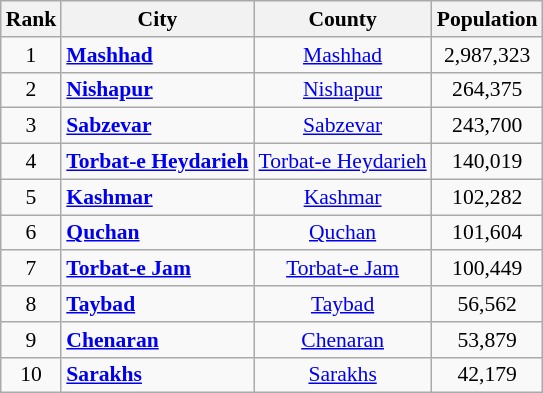<table class="wikitable" style="text-align:center; font-size:90%">
<tr>
<th>Rank</th>
<th>City</th>
<th>County</th>
<th>Population</th>
</tr>
<tr>
<td style="text-align:center;">1</td>
<td align="left"><strong><a href='#'>Mashhad</a></strong></td>
<td><a href='#'>Mashhad</a></td>
<td>2,987,323</td>
</tr>
<tr>
<td style="text-align:center;">2</td>
<td align="left"><strong><a href='#'>Nishapur</a></strong></td>
<td><a href='#'>Nishapur</a></td>
<td>264,375</td>
</tr>
<tr>
<td style="text-align:center;">3</td>
<td align="left"><strong><a href='#'>Sabzevar</a></strong></td>
<td><a href='#'>Sabzevar</a></td>
<td>243,700</td>
</tr>
<tr>
<td style="text-align:center;">4</td>
<td align="left"><strong><a href='#'>Torbat-e Heydarieh</a></strong></td>
<td><a href='#'>Torbat-e Heydarieh</a></td>
<td>140,019</td>
</tr>
<tr>
<td style="text-align:center;">5</td>
<td align="left"><strong><a href='#'>Kashmar</a></strong></td>
<td><a href='#'>Kashmar</a></td>
<td>102,282</td>
</tr>
<tr>
<td style="text-align:center;">6</td>
<td align="left"><strong><a href='#'>Quchan</a></strong></td>
<td><a href='#'>Quchan</a></td>
<td>101,604</td>
</tr>
<tr>
<td style="text-align:center;">7</td>
<td align="left"><strong><a href='#'>Torbat-e Jam</a></strong></td>
<td><a href='#'>Torbat-e Jam</a></td>
<td>100,449</td>
</tr>
<tr>
<td style="text-align:center;">8</td>
<td align="left"><strong><a href='#'>Taybad</a></strong></td>
<td><a href='#'>Taybad</a></td>
<td>56,562</td>
</tr>
<tr>
<td style="text-align:center;">9</td>
<td align="left"><strong><a href='#'>Chenaran</a></strong></td>
<td><a href='#'>Chenaran</a></td>
<td>53,879</td>
</tr>
<tr>
<td style="text-align:center;">10</td>
<td align="left"><strong><a href='#'>Sarakhs</a></strong></td>
<td><a href='#'>Sarakhs</a></td>
<td>42,179</td>
</tr>
</table>
